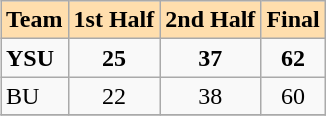<table class="wikitable" align=right>
<tr bgcolor=#ffdead align=center>
<td><strong>Team</strong></td>
<td><strong>1st Half</strong></td>
<td><strong>2nd Half</strong></td>
<td><strong>Final</strong></td>
</tr>
<tr>
<td><strong>YSU</strong></td>
<td align=center><strong>25</strong></td>
<td align=center><strong>37</strong></td>
<td align=center><strong>62</strong></td>
</tr>
<tr>
<td>BU</td>
<td align=center>22</td>
<td align=center>38</td>
<td align=center>60</td>
</tr>
<tr>
</tr>
</table>
